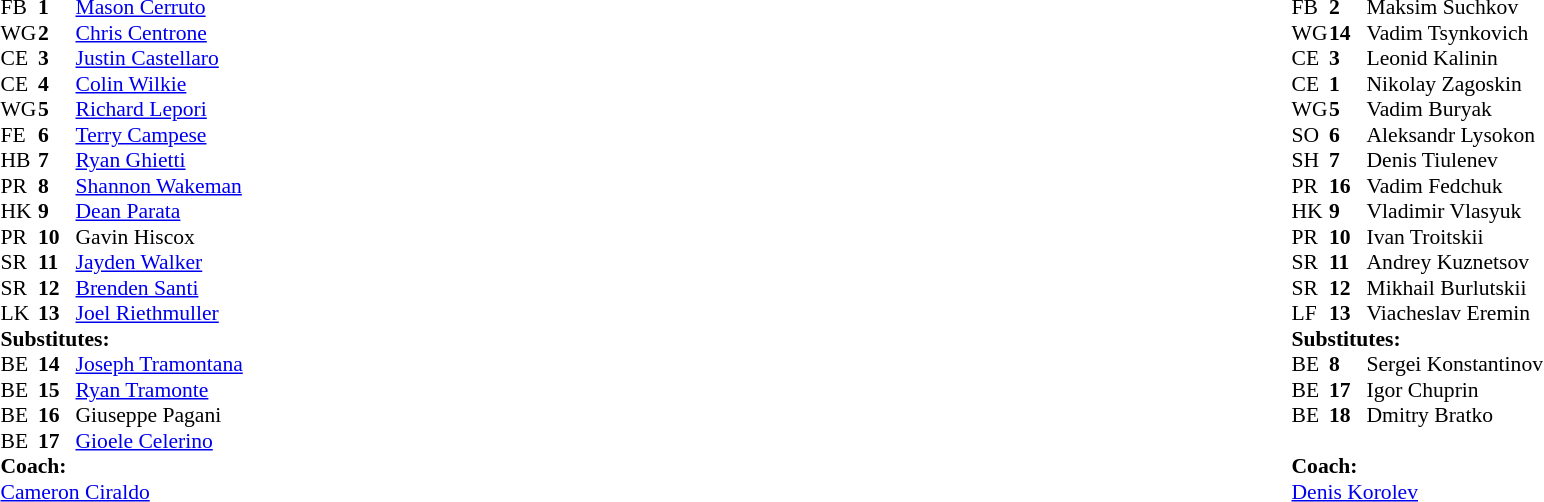<table width="100%">
<tr>
<td valign="top" width="50%"><br><table style="font-size: 90%" cellspacing="0" cellpadding="0">
<tr>
<th width="25"></th>
<th width="25"></th>
</tr>
<tr>
<td>FB</td>
<td><strong>1</strong></td>
<td><a href='#'>Mason Cerruto</a></td>
</tr>
<tr>
<td>WG</td>
<td><strong>2</strong></td>
<td><a href='#'>Chris Centrone</a></td>
</tr>
<tr>
<td>CE</td>
<td><strong>3</strong></td>
<td><a href='#'>Justin Castellaro</a></td>
</tr>
<tr>
<td>CE</td>
<td><strong>4</strong></td>
<td><a href='#'>Colin Wilkie</a></td>
</tr>
<tr>
<td>WG</td>
<td><strong>5</strong></td>
<td><a href='#'>Richard Lepori</a></td>
</tr>
<tr>
<td>FE</td>
<td><strong>6</strong></td>
<td><a href='#'>Terry Campese</a></td>
</tr>
<tr>
<td>HB</td>
<td><strong>7</strong></td>
<td><a href='#'>Ryan Ghietti</a></td>
</tr>
<tr>
<td>PR</td>
<td><strong>8</strong></td>
<td><a href='#'>Shannon Wakeman</a></td>
</tr>
<tr>
<td>HK</td>
<td><strong>9</strong></td>
<td><a href='#'>Dean Parata</a></td>
</tr>
<tr>
<td>PR</td>
<td><strong>10</strong></td>
<td>Gavin Hiscox</td>
</tr>
<tr>
<td>SR</td>
<td><strong>11</strong></td>
<td><a href='#'>Jayden Walker</a></td>
</tr>
<tr>
<td>SR</td>
<td><strong>12</strong></td>
<td><a href='#'>Brenden Santi</a></td>
</tr>
<tr>
<td>LK</td>
<td><strong>13</strong></td>
<td><a href='#'>Joel Riethmuller</a></td>
</tr>
<tr>
<td colspan=3><strong>Substitutes:</strong></td>
</tr>
<tr>
<td>BE</td>
<td><strong>14</strong></td>
<td><a href='#'>Joseph Tramontana</a></td>
</tr>
<tr>
<td>BE</td>
<td><strong>15</strong></td>
<td><a href='#'>Ryan Tramonte</a></td>
</tr>
<tr>
<td>BE</td>
<td><strong>16</strong></td>
<td>Giuseppe Pagani</td>
</tr>
<tr>
<td>BE</td>
<td><strong>17</strong></td>
<td><a href='#'>Gioele Celerino</a></td>
</tr>
<tr>
<td colspan=3><strong>Coach:</strong></td>
</tr>
<tr>
<td colspan="4"><a href='#'>Cameron Ciraldo</a></td>
</tr>
</table>
</td>
<td valign="top" width="50%"><br><table style="font-size: 90%" cellspacing="0" cellpadding="0" align="center">
<tr>
<th width="25"></th>
<th width="25"></th>
</tr>
<tr>
<td>FB</td>
<td><strong>2</strong></td>
<td>Maksim Suchkov</td>
</tr>
<tr>
<td>WG</td>
<td><strong>14</strong></td>
<td>Vadim Tsynkovich</td>
</tr>
<tr>
<td>CE</td>
<td><strong>3</strong></td>
<td>Leonid Kalinin</td>
</tr>
<tr>
<td>CE</td>
<td><strong>1</strong></td>
<td>Nikolay Zagoskin</td>
</tr>
<tr>
<td>WG</td>
<td><strong>5</strong></td>
<td>Vadim Buryak</td>
</tr>
<tr>
<td>SO</td>
<td><strong>6</strong></td>
<td>Aleksandr Lysokon</td>
</tr>
<tr>
<td>SH</td>
<td><strong>7</strong></td>
<td>Denis Tiulenev</td>
</tr>
<tr>
<td>PR</td>
<td><strong>16</strong></td>
<td>Vadim Fedchuk</td>
</tr>
<tr>
<td>HK</td>
<td><strong>9</strong></td>
<td>Vladimir Vlasyuk</td>
</tr>
<tr>
<td>PR</td>
<td><strong>10</strong></td>
<td>Ivan Troitskii</td>
</tr>
<tr>
<td>SR</td>
<td><strong>11</strong></td>
<td>Andrey Kuznetsov</td>
</tr>
<tr>
<td>SR</td>
<td><strong>12</strong></td>
<td>Mikhail Burlutskii</td>
</tr>
<tr>
<td>LF</td>
<td><strong>13</strong></td>
<td>Viacheslav Eremin</td>
</tr>
<tr>
<td colspan=3><strong>Substitutes:</strong></td>
</tr>
<tr>
<td>BE</td>
<td><strong>8</strong></td>
<td>Sergei Konstantinov</td>
</tr>
<tr>
<td>BE</td>
<td><strong>17</strong></td>
<td>Igor Chuprin</td>
</tr>
<tr>
<td>BE</td>
<td><strong>18</strong></td>
<td>Dmitry Bratko</td>
</tr>
<tr>
<td> </td>
</tr>
<tr>
<td colspan=3><strong>Coach:</strong></td>
</tr>
<tr>
<td colspan="4"><a href='#'>Denis Korolev</a></td>
</tr>
</table>
</td>
</tr>
</table>
